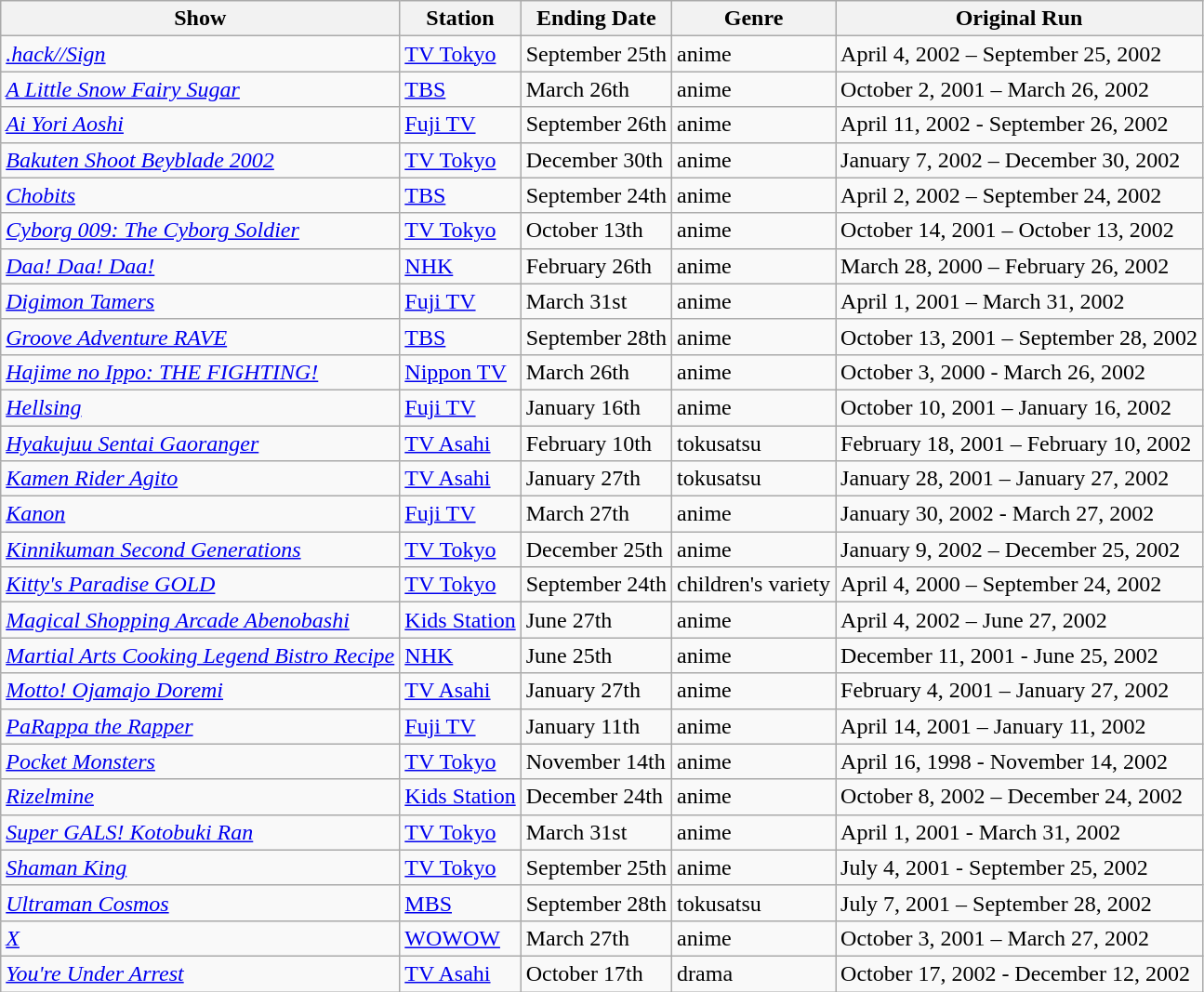<table class="wikitable sortable">
<tr>
<th>Show</th>
<th>Station</th>
<th>Ending Date</th>
<th>Genre</th>
<th>Original Run</th>
</tr>
<tr>
<td><em><a href='#'>.hack//Sign</a></em></td>
<td><a href='#'>TV Tokyo</a></td>
<td>September 25th</td>
<td>anime</td>
<td>April 4, 2002 – September 25, 2002</td>
</tr>
<tr>
<td><em><a href='#'>A Little Snow Fairy Sugar</a></em></td>
<td><a href='#'>TBS</a></td>
<td>March 26th</td>
<td>anime</td>
<td>October 2, 2001 – March 26, 2002</td>
</tr>
<tr>
<td><em><a href='#'>Ai Yori Aoshi</a></em></td>
<td><a href='#'>Fuji TV</a></td>
<td>September 26th</td>
<td>anime</td>
<td>April 11, 2002 - September 26, 2002</td>
</tr>
<tr>
<td><em><a href='#'>Bakuten Shoot Beyblade 2002</a></em></td>
<td><a href='#'>TV Tokyo</a></td>
<td>December 30th</td>
<td>anime</td>
<td>January 7, 2002 – December 30, 2002</td>
</tr>
<tr>
<td><em><a href='#'>Chobits</a></em></td>
<td><a href='#'>TBS</a></td>
<td>September 24th</td>
<td>anime</td>
<td>April 2, 2002 – September 24, 2002</td>
</tr>
<tr>
<td><em><a href='#'>Cyborg 009: The Cyborg Soldier</a></em></td>
<td><a href='#'>TV Tokyo</a></td>
<td>October 13th</td>
<td>anime</td>
<td>October 14, 2001 – October 13, 2002</td>
</tr>
<tr>
<td><em><a href='#'>Daa! Daa! Daa!</a></em></td>
<td><a href='#'>NHK</a></td>
<td>February 26th</td>
<td>anime</td>
<td>March 28, 2000 – February 26, 2002</td>
</tr>
<tr>
<td><em><a href='#'>Digimon Tamers</a></em></td>
<td><a href='#'>Fuji TV</a></td>
<td>March 31st</td>
<td>anime</td>
<td>April 1, 2001 – March 31, 2002</td>
</tr>
<tr>
<td><em><a href='#'>Groove Adventure RAVE</a></em></td>
<td><a href='#'>TBS</a></td>
<td>September 28th</td>
<td>anime</td>
<td>October 13, 2001 – September 28, 2002</td>
</tr>
<tr>
<td><em><a href='#'>Hajime no Ippo: THE FIGHTING!</a></em></td>
<td><a href='#'>Nippon TV</a></td>
<td>March 26th</td>
<td>anime</td>
<td>October 3, 2000 - March 26, 2002</td>
</tr>
<tr>
<td><em><a href='#'>Hellsing</a></em></td>
<td><a href='#'>Fuji TV</a></td>
<td>January 16th</td>
<td>anime</td>
<td>October 10, 2001 – January 16, 2002</td>
</tr>
<tr>
<td><em><a href='#'>Hyakujuu Sentai Gaoranger</a></em></td>
<td><a href='#'>TV Asahi</a></td>
<td>February 10th</td>
<td>tokusatsu</td>
<td>February 18, 2001 – February 10, 2002</td>
</tr>
<tr>
<td><em><a href='#'>Kamen Rider Agito</a></em></td>
<td><a href='#'>TV Asahi</a></td>
<td>January 27th</td>
<td>tokusatsu</td>
<td>January 28, 2001 – January 27, 2002</td>
</tr>
<tr>
<td><em><a href='#'>Kanon</a></em></td>
<td><a href='#'>Fuji TV</a></td>
<td>March 27th</td>
<td>anime</td>
<td>January 30, 2002 - March 27, 2002</td>
</tr>
<tr>
<td><em><a href='#'>Kinnikuman Second Generations</a></em></td>
<td><a href='#'>TV Tokyo</a></td>
<td>December 25th</td>
<td>anime</td>
<td>January 9, 2002 – December 25, 2002</td>
</tr>
<tr>
<td><em><a href='#'>Kitty's Paradise GOLD</a></em></td>
<td><a href='#'>TV Tokyo</a></td>
<td>September 24th</td>
<td>children's variety</td>
<td>April 4, 2000 – September 24, 2002</td>
</tr>
<tr>
<td><em><a href='#'>Magical Shopping Arcade Abenobashi</a></em></td>
<td><a href='#'>Kids Station</a></td>
<td>June 27th</td>
<td>anime</td>
<td>April 4, 2002 – June 27, 2002</td>
</tr>
<tr>
<td><em><a href='#'>Martial Arts Cooking Legend Bistro Recipe</a></em></td>
<td><a href='#'>NHK</a></td>
<td>June 25th</td>
<td>anime</td>
<td>December 11, 2001 - June 25, 2002</td>
</tr>
<tr>
<td><em><a href='#'>Motto! Ojamajo Doremi</a></em></td>
<td><a href='#'>TV Asahi</a></td>
<td>January 27th</td>
<td>anime</td>
<td>February 4, 2001 – January 27, 2002</td>
</tr>
<tr>
<td><em><a href='#'>PaRappa the Rapper</a></em></td>
<td><a href='#'>Fuji TV</a></td>
<td>January 11th</td>
<td>anime</td>
<td>April 14, 2001 – January 11, 2002</td>
</tr>
<tr>
<td><em><a href='#'>Pocket Monsters</a></em></td>
<td><a href='#'>TV Tokyo</a></td>
<td>November 14th</td>
<td>anime</td>
<td>April 16, 1998 - November 14, 2002</td>
</tr>
<tr>
<td><em><a href='#'>Rizelmine</a></em></td>
<td><a href='#'>Kids Station</a></td>
<td>December 24th</td>
<td>anime</td>
<td>October 8, 2002 – December 24, 2002</td>
</tr>
<tr>
<td><em><a href='#'>Super GALS! Kotobuki Ran</a></em></td>
<td><a href='#'>TV Tokyo</a></td>
<td>March 31st</td>
<td>anime</td>
<td>April 1, 2001 - March 31, 2002</td>
</tr>
<tr>
<td><em><a href='#'>Shaman King</a></em></td>
<td><a href='#'>TV Tokyo</a></td>
<td>September 25th</td>
<td>anime</td>
<td>July 4, 2001 - September 25, 2002</td>
</tr>
<tr>
<td><em><a href='#'>Ultraman Cosmos</a></em></td>
<td><a href='#'>MBS</a></td>
<td>September 28th</td>
<td>tokusatsu</td>
<td>July 7, 2001 – September 28, 2002</td>
</tr>
<tr>
<td><em><a href='#'>X</a></em></td>
<td><a href='#'>WOWOW</a></td>
<td>March 27th</td>
<td>anime</td>
<td>October 3, 2001 – March 27, 2002</td>
</tr>
<tr>
<td><em><a href='#'>You're Under Arrest</a></em></td>
<td><a href='#'>TV Asahi</a></td>
<td>October 17th</td>
<td>drama</td>
<td>October 17, 2002 - December 12, 2002</td>
</tr>
</table>
